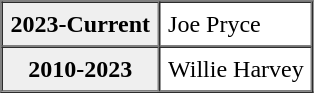<table border="1" cellpadding="5" cellspacing="0">
<tr>
<th style="background:#efefef;">2023-Current</th>
<td>Joe Pryce</td>
</tr>
<tr>
<th style="background:#efefef;">2010-2023</th>
<td>Willie Harvey</td>
</tr>
</table>
